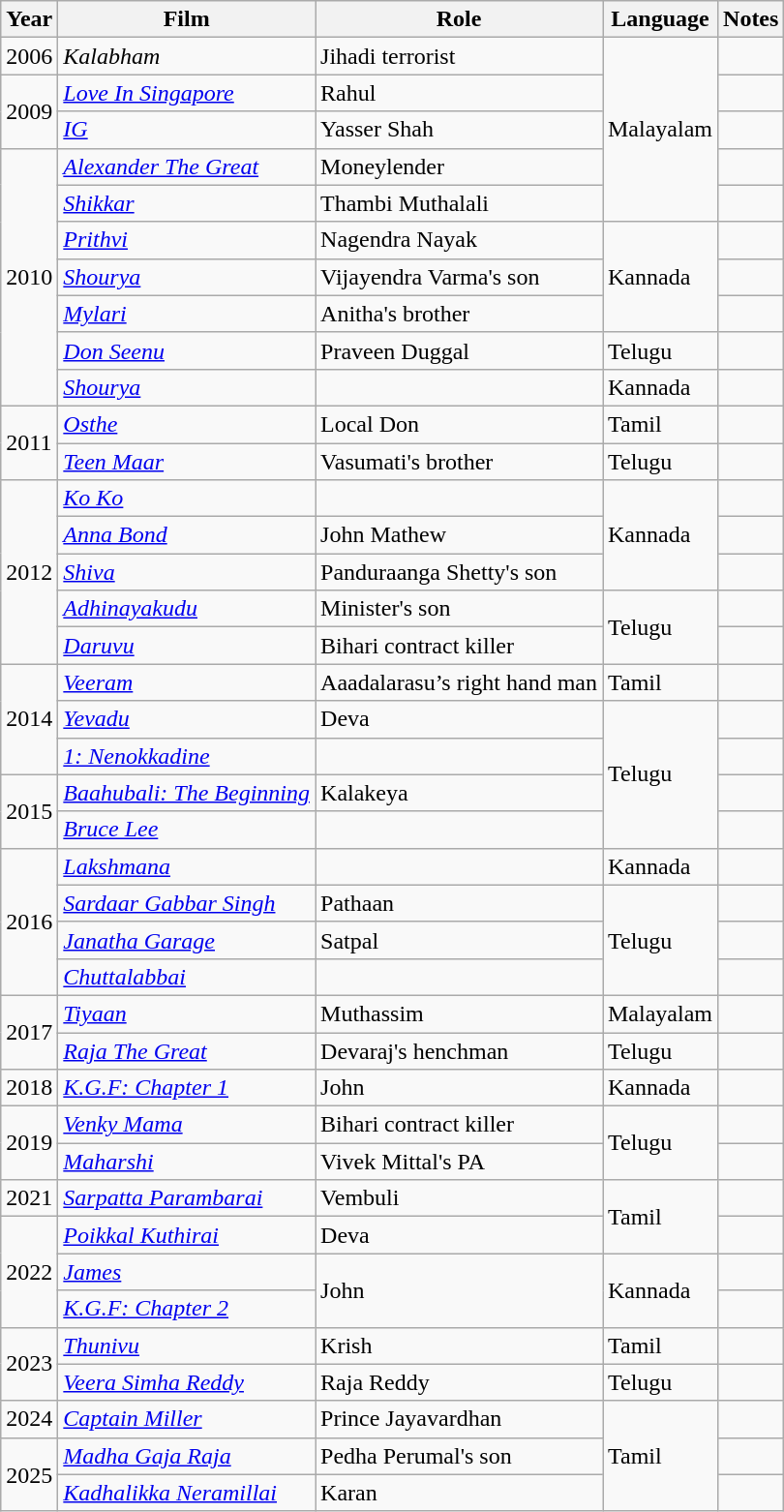<table class="wikitable">
<tr>
<th>Year</th>
<th>Film</th>
<th>Role</th>
<th>Language</th>
<th>Notes</th>
</tr>
<tr>
<td>2006</td>
<td><em>Kalabham</em></td>
<td>Jihadi terrorist</td>
<td rowspan="5">Malayalam</td>
<td></td>
</tr>
<tr>
<td rowspan="2">2009</td>
<td><em><a href='#'>Love In Singapore</a></em></td>
<td>Rahul</td>
<td></td>
</tr>
<tr>
<td><em><a href='#'>IG</a></em></td>
<td>Yasser Shah</td>
<td></td>
</tr>
<tr>
<td rowspan="7">2010</td>
<td><em><a href='#'>Alexander The Great</a></em></td>
<td>Moneylender</td>
<td></td>
</tr>
<tr>
<td><em><a href='#'>Shikkar</a></em></td>
<td>Thambi Muthalali</td>
<td></td>
</tr>
<tr>
<td><em><a href='#'>Prithvi</a></em></td>
<td>Nagendra Nayak</td>
<td rowspan="3">Kannada</td>
<td></td>
</tr>
<tr>
<td><em><a href='#'>Shourya</a></em></td>
<td>Vijayendra Varma's son</td>
<td></td>
</tr>
<tr>
<td><em><a href='#'>Mylari</a></em></td>
<td>Anitha's brother</td>
<td></td>
</tr>
<tr>
<td><em><a href='#'>Don Seenu</a></em></td>
<td>Praveen Duggal</td>
<td>Telugu</td>
<td></td>
</tr>
<tr>
<td><em><a href='#'>Shourya</a></em></td>
<td></td>
<td>Kannada</td>
<td></td>
</tr>
<tr>
<td rowspan="2">2011</td>
<td><em><a href='#'>Osthe</a></em></td>
<td>Local Don</td>
<td>Tamil</td>
<td></td>
</tr>
<tr>
<td><em><a href='#'>Teen Maar</a></em></td>
<td>Vasumati's brother</td>
<td>Telugu</td>
<td></td>
</tr>
<tr>
<td rowspan="5">2012</td>
<td><em><a href='#'>Ko Ko</a></em></td>
<td></td>
<td rowspan="3">Kannada</td>
<td></td>
</tr>
<tr>
<td><em><a href='#'>Anna Bond</a></em></td>
<td>John Mathew</td>
<td></td>
</tr>
<tr>
<td><em><a href='#'>Shiva</a></em></td>
<td>Panduraanga Shetty's son</td>
<td></td>
</tr>
<tr>
<td><em><a href='#'>Adhinayakudu</a></em></td>
<td>Minister's son</td>
<td rowspan="2">Telugu</td>
<td></td>
</tr>
<tr>
<td><em><a href='#'>Daruvu</a></em></td>
<td>Bihari contract killer</td>
<td></td>
</tr>
<tr>
<td rowspan="3">2014</td>
<td><em><a href='#'>Veeram</a></em></td>
<td>Aaadalarasu’s right hand man</td>
<td>Tamil</td>
<td></td>
</tr>
<tr>
<td><em><a href='#'>Yevadu</a></em></td>
<td>Deva</td>
<td rowspan="4">Telugu</td>
<td></td>
</tr>
<tr>
<td><em><a href='#'>1: Nenokkadine</a></em></td>
<td></td>
<td></td>
</tr>
<tr>
<td rowspan="2">2015</td>
<td><em><a href='#'>Baahubali: The Beginning</a></em></td>
<td>Kalakeya</td>
<td></td>
</tr>
<tr>
<td><em><a href='#'>Bruce Lee</a></em></td>
<td></td>
<td></td>
</tr>
<tr>
<td rowspan="4">2016</td>
<td><em><a href='#'>Lakshmana</a></em></td>
<td></td>
<td>Kannada</td>
<td></td>
</tr>
<tr>
<td><em><a href='#'>Sardaar Gabbar Singh</a></em></td>
<td>Pathaan</td>
<td rowspan="3">Telugu</td>
<td></td>
</tr>
<tr>
<td><em><a href='#'>Janatha Garage</a></em></td>
<td>Satpal</td>
<td></td>
</tr>
<tr>
<td><em><a href='#'>Chuttalabbai</a></em></td>
<td></td>
<td></td>
</tr>
<tr>
<td rowspan="2">2017</td>
<td><em><a href='#'>Tiyaan</a></em></td>
<td>Muthassim</td>
<td>Malayalam</td>
<td></td>
</tr>
<tr>
<td><em><a href='#'>Raja The Great</a></em></td>
<td>Devaraj's henchman</td>
<td>Telugu</td>
<td></td>
</tr>
<tr>
<td>2018</td>
<td><em><a href='#'>K.G.F: Chapter 1</a></em></td>
<td>John</td>
<td>Kannada</td>
<td></td>
</tr>
<tr>
<td rowspan="2">2019</td>
<td><em><a href='#'>Venky Mama</a></em></td>
<td>Bihari contract killer</td>
<td rowspan="2">Telugu</td>
<td></td>
</tr>
<tr>
<td><em><a href='#'>Maharshi</a></em></td>
<td>Vivek Mittal's PA</td>
<td></td>
</tr>
<tr>
<td>2021</td>
<td><em><a href='#'>Sarpatta Parambarai</a></em></td>
<td>Vembuli</td>
<td rowspan="2">Tamil</td>
<td></td>
</tr>
<tr>
<td rowspan="3">2022</td>
<td><em><a href='#'>Poikkal Kuthirai</a></em></td>
<td>Deva</td>
<td></td>
</tr>
<tr>
<td><em><a href='#'>James</a></em></td>
<td rowspan="2">John</td>
<td rowspan="2">Kannada</td>
<td></td>
</tr>
<tr>
<td><em><a href='#'>K.G.F: Chapter 2</a></em></td>
<td></td>
</tr>
<tr>
<td rowspan="2">2023</td>
<td><em><a href='#'>Thunivu</a></em></td>
<td>Krish</td>
<td>Tamil</td>
<td></td>
</tr>
<tr>
<td><em><a href='#'>Veera Simha Reddy</a></em></td>
<td>Raja Reddy</td>
<td>Telugu</td>
<td></td>
</tr>
<tr>
<td>2024</td>
<td><em><a href='#'>Captain Miller</a></em></td>
<td>Prince Jayavardhan</td>
<td rowspan="3">Tamil</td>
<td></td>
</tr>
<tr>
<td rowspan="2">2025</td>
<td><em><a href='#'>Madha Gaja Raja</a></em></td>
<td>Pedha Perumal's son</td>
<td></td>
</tr>
<tr>
<td><em><a href='#'>Kadhalikka Neramillai</a></em></td>
<td>Karan</td>
<td></td>
</tr>
</table>
